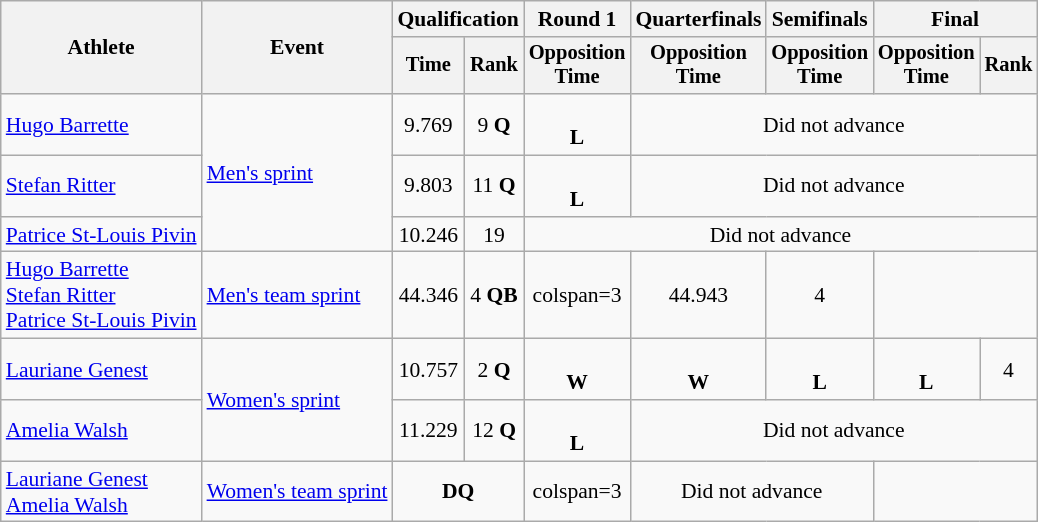<table class="wikitable" style="font-size:90%;">
<tr>
<th rowspan=2>Athlete</th>
<th rowspan=2>Event</th>
<th colspan=2>Qualification</th>
<th>Round 1</th>
<th>Quarterfinals</th>
<th>Semifinals</th>
<th colspan=2>Final</th>
</tr>
<tr style="font-size:95%">
<th>Time</th>
<th>Rank</th>
<th>Opposition<br>Time</th>
<th>Opposition<br>Time</th>
<th>Opposition<br>Time</th>
<th>Opposition<br>Time</th>
<th>Rank</th>
</tr>
<tr align=center>
<td align=left><a href='#'>Hugo Barrette</a></td>
<td align=left rowspan=3><a href='#'>Men's sprint</a></td>
<td>9.769</td>
<td>9 <strong>Q</strong></td>
<td><br><strong>L</strong></td>
<td colspan=4>Did not advance</td>
</tr>
<tr align=center>
<td align=left><a href='#'>Stefan Ritter</a></td>
<td>9.803</td>
<td>11 <strong>Q</strong></td>
<td><br><strong>L</strong></td>
<td colspan=4>Did not advance</td>
</tr>
<tr align=center>
<td align=left><a href='#'>Patrice St-Louis Pivin</a></td>
<td>10.246</td>
<td>19</td>
<td colspan=5>Did not advance</td>
</tr>
<tr align=center>
<td align=left><a href='#'>Hugo Barrette</a><br><a href='#'>Stefan Ritter</a><br><a href='#'>Patrice St-Louis Pivin</a></td>
<td align=left><a href='#'>Men's team sprint</a></td>
<td>44.346</td>
<td>4 <strong>QB</strong></td>
<td>colspan=3 </td>
<td>44.943</td>
<td>4</td>
</tr>
<tr align=center>
<td align=left><a href='#'>Lauriane Genest</a></td>
<td align=left rowspan=2><a href='#'>Women's sprint</a></td>
<td>10.757</td>
<td>2 <strong>Q</strong></td>
<td><br><strong>W</strong></td>
<td><br><strong>W</strong></td>
<td><br><strong>L</strong></td>
<td><br><strong>L</strong></td>
<td>4</td>
</tr>
<tr align=center>
<td align=left><a href='#'>Amelia Walsh</a></td>
<td>11.229</td>
<td>12 <strong>Q</strong></td>
<td><br><strong>L</strong></td>
<td colspan=4>Did not advance</td>
</tr>
<tr align=center>
<td align=left><a href='#'>Lauriane Genest</a><br><a href='#'>Amelia Walsh</a></td>
<td align=left><a href='#'>Women's team sprint</a></td>
<td colspan=2><strong>DQ</strong></td>
<td>colspan=3 </td>
<td colspan=2>Did not advance</td>
</tr>
</table>
